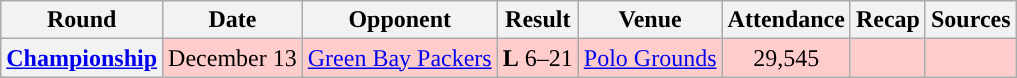<table class="wikitable" style="text-align:center">
<tr>
<th>Round</th>
<th>Date</th>
<th>Opponent</th>
<th>Result</th>
<th>Venue</th>
<th>Attendance</th>
<th>Recap</th>
<th>Sources</th>
</tr>
<tr style="background:#fcc">
<th><a href='#'>Championship</a></th>
<td>December 13</td>
<td><a href='#'>Green Bay Packers</a></td>
<td><strong>L</strong> 6–21</td>
<td><a href='#'>Polo Grounds</a></td>
<td>29,545</td>
<td></td>
<td></td>
</tr>
</table>
